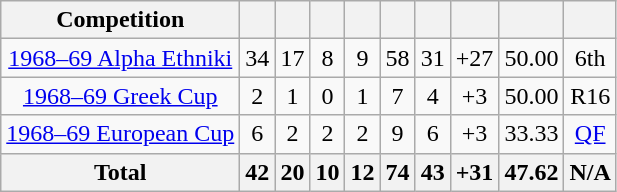<table class="wikitable" style="text-align:center">
<tr>
<th>Competition</th>
<th></th>
<th></th>
<th></th>
<th></th>
<th></th>
<th></th>
<th></th>
<th></th>
<th></th>
</tr>
<tr>
<td><a href='#'>1968–69 Alpha Ethniki</a></td>
<td>34</td>
<td>17</td>
<td>8</td>
<td>9</td>
<td>58</td>
<td>31</td>
<td>+27</td>
<td>50.00</td>
<td>6th</td>
</tr>
<tr>
<td><a href='#'>1968–69 Greek Cup</a></td>
<td>2</td>
<td>1</td>
<td>0</td>
<td>1</td>
<td>7</td>
<td>4</td>
<td>+3</td>
<td>50.00</td>
<td>R16</td>
</tr>
<tr>
<td><a href='#'>1968–69 European Cup</a></td>
<td>6</td>
<td>2</td>
<td>2</td>
<td>2</td>
<td>9</td>
<td>6</td>
<td>+3</td>
<td>33.33</td>
<td><a href='#'>QF</a></td>
</tr>
<tr>
<th>Total</th>
<th>42</th>
<th>20</th>
<th>10</th>
<th>12</th>
<th>74</th>
<th>43</th>
<th>+31</th>
<th>47.62</th>
<th>N/A</th>
</tr>
</table>
